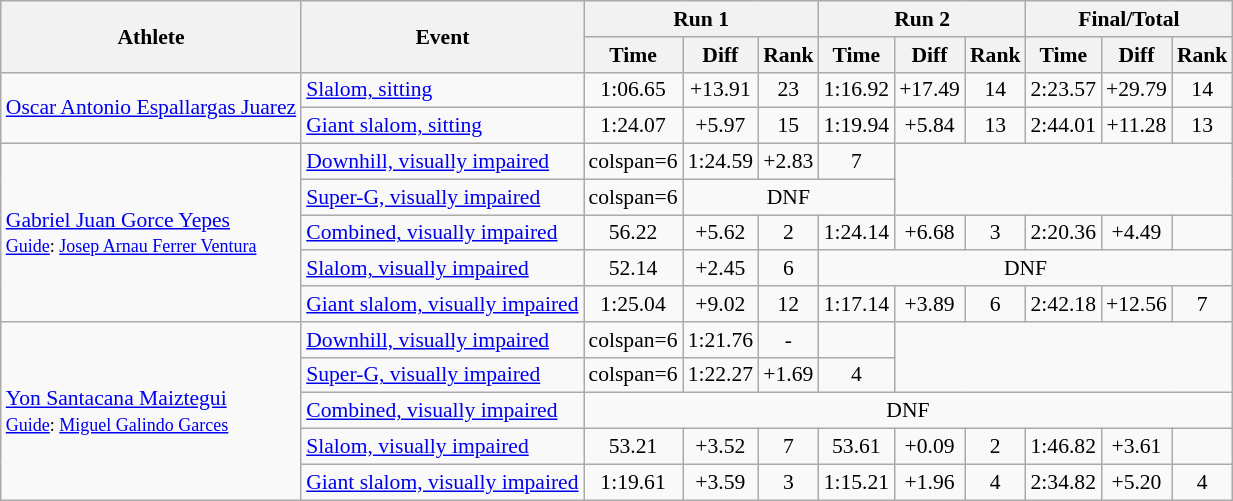<table class="wikitable" style="font-size:90%">
<tr>
<th rowspan="2">Athlete</th>
<th rowspan="2">Event</th>
<th colspan="3">Run 1</th>
<th colspan="3">Run 2</th>
<th colspan="3">Final/Total</th>
</tr>
<tr>
<th>Time</th>
<th>Diff</th>
<th>Rank</th>
<th>Time</th>
<th>Diff</th>
<th>Rank</th>
<th>Time</th>
<th>Diff</th>
<th>Rank</th>
</tr>
<tr>
<td rowspan=2><a href='#'>Oscar Antonio Espallargas Juarez</a></td>
<td><a href='#'>Slalom, sitting</a></td>
<td align="center">1:06.65</td>
<td align="center">+13.91</td>
<td align="center">23</td>
<td align="center">1:16.92</td>
<td align="center">+17.49</td>
<td align="center">14</td>
<td align="center">2:23.57</td>
<td align="center">+29.79</td>
<td align="center">14</td>
</tr>
<tr>
<td><a href='#'>Giant slalom, sitting</a></td>
<td align="center">1:24.07</td>
<td align="center">+5.97</td>
<td align="center">15</td>
<td align="center">1:19.94</td>
<td align="center">+5.84</td>
<td align="center">13</td>
<td align="center">2:44.01</td>
<td align="center">+11.28</td>
<td align="center">13</td>
</tr>
<tr>
<td rowspan=5><a href='#'>Gabriel Juan Gorce Yepes</a><br><small><a href='#'>Guide</a>: <a href='#'>Josep Arnau Ferrer Ventura</a></small></td>
<td><a href='#'>Downhill, visually impaired</a></td>
<td>colspan=6 </td>
<td align="center">1:24.59</td>
<td align="center">+2.83</td>
<td align="center">7</td>
</tr>
<tr>
<td><a href='#'>Super-G, visually impaired</a></td>
<td>colspan=6 </td>
<td align="center" colspan=3>DNF</td>
</tr>
<tr>
<td><a href='#'>Combined, visually impaired</a></td>
<td align="center">56.22</td>
<td align="center">+5.62</td>
<td align="center">2</td>
<td align="center">1:24.14</td>
<td align="center">+6.68</td>
<td align="center">3</td>
<td align="center">2:20.36</td>
<td align="center">+4.49</td>
<td align="center"></td>
</tr>
<tr>
<td><a href='#'>Slalom, visually impaired</a></td>
<td align="center">52.14</td>
<td align="center">+2.45</td>
<td align="center">6</td>
<td align="center" colspan=6>DNF</td>
</tr>
<tr>
<td><a href='#'>Giant slalom, visually impaired</a></td>
<td align="center">1:25.04</td>
<td align="center">+9.02</td>
<td align="center">12</td>
<td align="center">1:17.14</td>
<td align="center">+3.89</td>
<td align="center">6</td>
<td align="center">2:42.18</td>
<td align="center">+12.56</td>
<td align="center">7</td>
</tr>
<tr>
<td rowspan=5><a href='#'>Yon Santacana Maiztegui</a><br><small><a href='#'>Guide</a>: <a href='#'>Miguel Galindo Garces</a></small></td>
<td><a href='#'>Downhill, visually impaired</a></td>
<td>colspan=6 </td>
<td align="center">1:21.76</td>
<td align="center">-</td>
<td align="center"></td>
</tr>
<tr>
<td><a href='#'>Super-G, visually impaired</a></td>
<td>colspan=6 </td>
<td align="center">1:22.27</td>
<td align="center">+1.69</td>
<td align="center">4</td>
</tr>
<tr>
<td><a href='#'>Combined, visually impaired</a></td>
<td align="center" colspan=9>DNF</td>
</tr>
<tr>
<td><a href='#'>Slalom, visually impaired</a></td>
<td align="center">53.21</td>
<td align="center">+3.52</td>
<td align="center">7</td>
<td align="center">53.61</td>
<td align="center">+0.09</td>
<td align="center">2</td>
<td align="center">1:46.82</td>
<td align="center">+3.61</td>
<td align="center"></td>
</tr>
<tr>
<td><a href='#'>Giant slalom, visually impaired</a></td>
<td align="center">1:19.61</td>
<td align="center">+3.59</td>
<td align="center">3</td>
<td align="center">1:15.21</td>
<td align="center">+1.96</td>
<td align="center">4</td>
<td align="center">2:34.82</td>
<td align="center">+5.20</td>
<td align="center">4</td>
</tr>
</table>
